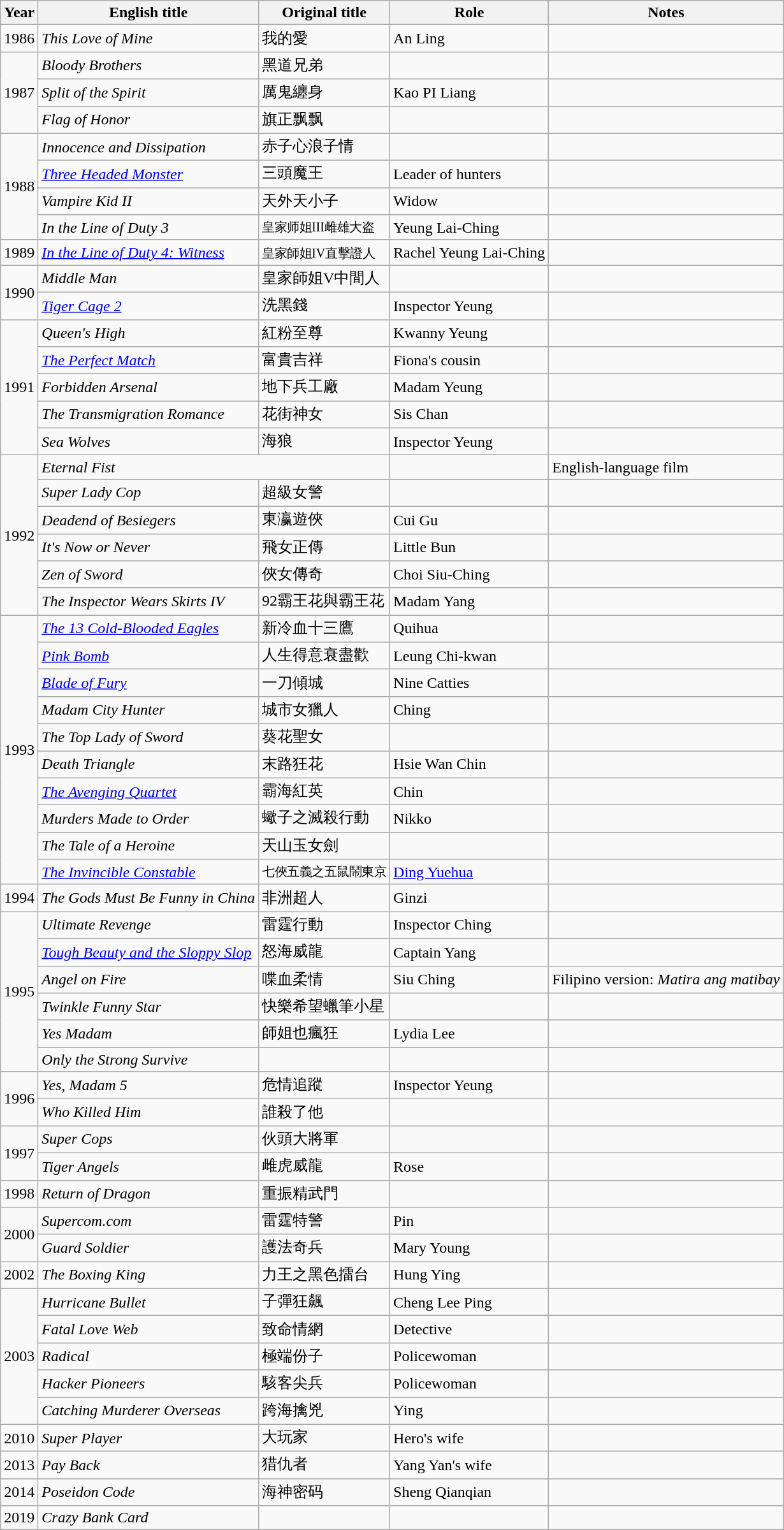<table class="wikitable sortable">
<tr>
<th>Year</th>
<th>English title</th>
<th>Original title</th>
<th>Role</th>
<th class="unsortable">Notes</th>
</tr>
<tr>
<td>1986</td>
<td><em>This Love of Mine</em></td>
<td>我的愛</td>
<td>An Ling</td>
<td></td>
</tr>
<tr>
<td rowspan=3>1987</td>
<td><em>Bloody Brothers</em></td>
<td>黑道兄弟</td>
<td></td>
<td></td>
</tr>
<tr>
<td><em>Split of the Spirit</em></td>
<td>厲鬼纏身</td>
<td>Kao PI Liang</td>
<td></td>
</tr>
<tr>
<td><em>Flag of Honor</em></td>
<td>旗正飘飘</td>
<td></td>
<td></td>
</tr>
<tr>
<td rowspan=4>1988</td>
<td><em>Innocence and Dissipation</em></td>
<td>赤子心浪子情</td>
<td></td>
<td></td>
</tr>
<tr>
<td><em><a href='#'>Three Headed Monster</a></em></td>
<td>三頭魔王</td>
<td>Leader of hunters</td>
<td></td>
</tr>
<tr>
<td><em>Vampire Kid II</em></td>
<td>天外天小子</td>
<td>Widow</td>
<td></td>
</tr>
<tr>
<td><em>In the Line of Duty 3</em></td>
<td><small>皇家师姐III雌雄大盗</small></td>
<td>Yeung Lai-Ching</td>
<td></td>
</tr>
<tr>
<td>1989</td>
<td><em><a href='#'>In the Line of Duty 4: Witness</a></em></td>
<td><small>皇家師姐IV直擊證人</small></td>
<td>Rachel Yeung Lai-Ching</td>
<td></td>
</tr>
<tr>
<td rowspan=2>1990</td>
<td><em>Middle Man</em></td>
<td>皇家師姐V中間人</td>
<td></td>
<td></td>
</tr>
<tr>
<td><em><a href='#'>Tiger Cage 2</a></em></td>
<td>洗黑錢</td>
<td>Inspector Yeung</td>
<td></td>
</tr>
<tr>
<td rowspan=5>1991</td>
<td><em>Queen's High</em></td>
<td>紅粉至尊</td>
<td>Kwanny Yeung</td>
<td></td>
</tr>
<tr>
<td><em><a href='#'>The Perfect Match</a></em></td>
<td>富貴吉祥</td>
<td>Fiona's cousin</td>
<td></td>
</tr>
<tr>
<td><em>Forbidden Arsenal</em></td>
<td>地下兵工廠</td>
<td>Madam Yeung</td>
<td></td>
</tr>
<tr>
<td><em>The Transmigration Romance</em></td>
<td>花街神女</td>
<td>Sis Chan</td>
<td></td>
</tr>
<tr>
<td><em>Sea Wolves</em></td>
<td>海狼</td>
<td>Inspector Yeung</td>
<td></td>
</tr>
<tr>
<td rowspan=6>1992</td>
<td colspan=2><em>Eternal Fist</em></td>
<td></td>
<td>English-language film</td>
</tr>
<tr>
<td><em>Super Lady Cop</em></td>
<td>超級女警</td>
<td></td>
<td></td>
</tr>
<tr>
<td><em>Deadend of Besiegers</em></td>
<td>東瀛遊俠</td>
<td>Cui Gu</td>
<td></td>
</tr>
<tr>
<td><em>It's Now or Never</em></td>
<td>飛女正傳</td>
<td>Little Bun</td>
<td></td>
</tr>
<tr>
<td><em>Zen of Sword</em></td>
<td>俠女傳奇</td>
<td>Choi Siu-Ching</td>
<td></td>
</tr>
<tr>
<td><em>The Inspector Wears Skirts IV</em></td>
<td>92霸王花與霸王花</td>
<td>Madam Yang</td>
<td></td>
</tr>
<tr>
<td rowspan=10>1993</td>
<td><em><a href='#'>The 13 Cold-Blooded Eagles</a></em></td>
<td>新冷血十三鷹</td>
<td>Quihua</td>
<td></td>
</tr>
<tr>
<td><em><a href='#'>Pink Bomb</a></em></td>
<td>人生得意衰盡歡</td>
<td>Leung Chi-kwan</td>
<td></td>
</tr>
<tr>
<td><em><a href='#'>Blade of Fury</a></em></td>
<td>一刀傾城</td>
<td>Nine Catties</td>
<td></td>
</tr>
<tr>
<td><em>Madam City Hunter</em></td>
<td>城市女獵人</td>
<td>Ching</td>
<td></td>
</tr>
<tr>
<td><em>The Top Lady of Sword</em></td>
<td>葵花聖女</td>
<td></td>
<td></td>
</tr>
<tr>
<td><em>Death Triangle</em></td>
<td>末路狂花</td>
<td>Hsie Wan Chin</td>
<td></td>
</tr>
<tr>
<td><em><a href='#'>The Avenging Quartet</a></em></td>
<td>霸海紅英</td>
<td>Chin</td>
<td></td>
</tr>
<tr>
<td><em>Murders Made to Order</em></td>
<td>蠍子之滅殺行動</td>
<td>Nikko</td>
<td></td>
</tr>
<tr>
<td><em>The Tale of a Heroine</em></td>
<td>天山玉女劍</td>
<td></td>
<td></td>
</tr>
<tr>
<td><em><a href='#'>The Invincible Constable</a></em></td>
<td><small>七俠五義之五鼠鬧東京</small></td>
<td><a href='#'>Ding Yuehua</a></td>
<td></td>
</tr>
<tr>
<td>1994</td>
<td><em>The Gods Must Be Funny in China</em></td>
<td>非洲超人</td>
<td>Ginzi</td>
<td></td>
</tr>
<tr>
<td rowspan=6>1995</td>
<td><em>Ultimate Revenge</em></td>
<td>雷霆行動</td>
<td>Inspector Ching</td>
<td></td>
</tr>
<tr>
<td><em><a href='#'>Tough Beauty and the Sloppy Slop</a></em></td>
<td>怒海威龍</td>
<td>Captain Yang</td>
<td></td>
</tr>
<tr>
<td><em>Angel on Fire</em></td>
<td>喋血柔情</td>
<td>Siu Ching</td>
<td>Filipino version: <em>Matira ang matibay</em></td>
</tr>
<tr>
<td><em>Twinkle Funny Star</em></td>
<td>快樂希望蠟筆小星</td>
<td></td>
<td></td>
</tr>
<tr>
<td><em>Yes Madam</em></td>
<td>師姐也瘋狂</td>
<td>Lydia Lee</td>
<td></td>
</tr>
<tr>
<td><em>Only the Strong Survive</em></td>
<td></td>
<td></td>
<td></td>
</tr>
<tr>
<td rowspan=2>1996</td>
<td><em>Yes, Madam 5</em></td>
<td>危情追蹤</td>
<td>Inspector Yeung</td>
<td></td>
</tr>
<tr>
<td><em>Who Killed Him</em></td>
<td>誰殺了他</td>
<td></td>
<td></td>
</tr>
<tr>
<td rowspan=2>1997</td>
<td><em>Super Cops</em></td>
<td>伙頭大將軍</td>
<td></td>
<td></td>
</tr>
<tr>
<td><em>Tiger Angels</em></td>
<td>雌虎威龍</td>
<td>Rose</td>
<td></td>
</tr>
<tr>
<td>1998</td>
<td><em>Return of Dragon</em></td>
<td>重振精武門</td>
<td></td>
<td></td>
</tr>
<tr>
<td rowspan=2>2000</td>
<td><em>Supercom.com</em></td>
<td>雷霆特警</td>
<td>Pin</td>
<td></td>
</tr>
<tr>
<td><em>Guard Soldier</em></td>
<td>護法奇兵</td>
<td>Mary Young</td>
<td></td>
</tr>
<tr>
<td>2002</td>
<td><em>The Boxing King</em></td>
<td>力王之黑色擂台</td>
<td>Hung Ying</td>
<td></td>
</tr>
<tr>
<td rowspan=5>2003</td>
<td><em>Hurricane Bullet</em></td>
<td>子彈狂飆</td>
<td>Cheng Lee Ping</td>
<td></td>
</tr>
<tr>
<td><em>Fatal Love Web</em></td>
<td>致命情網</td>
<td>Detective</td>
<td></td>
</tr>
<tr>
<td><em>Radical</em></td>
<td>極端份子</td>
<td>Policewoman</td>
<td></td>
</tr>
<tr>
<td><em>Hacker Pioneers</em></td>
<td>駭客尖兵</td>
<td>Policewoman</td>
<td></td>
</tr>
<tr>
<td><em>Catching Murderer Overseas</em></td>
<td>跨海擒兇</td>
<td>Ying</td>
<td></td>
</tr>
<tr>
<td>2010</td>
<td><em>Super Player</em></td>
<td>大玩家</td>
<td>Hero's wife</td>
<td></td>
</tr>
<tr>
<td>2013</td>
<td><em>Pay Back</em></td>
<td>猎仇者</td>
<td>Yang Yan's wife</td>
<td></td>
</tr>
<tr>
<td>2014</td>
<td><em>Poseidon Code</em></td>
<td>海神密码</td>
<td>Sheng Qianqian</td>
<td></td>
</tr>
<tr>
<td>2019</td>
<td><em>Crazy Bank Card</em></td>
<td></td>
<td></td>
<td></td>
</tr>
</table>
